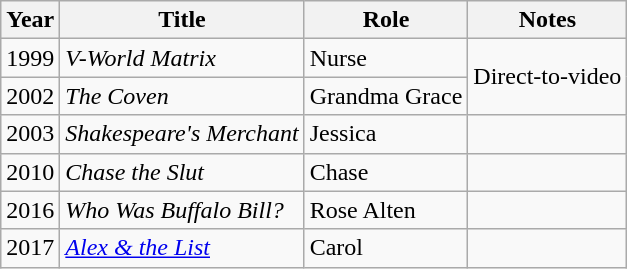<table class="wikitable sortable">
<tr>
<th>Year</th>
<th>Title</th>
<th>Role</th>
<th>Notes</th>
</tr>
<tr>
<td>1999</td>
<td><em>V-World Matrix</em></td>
<td>Nurse</td>
<td rowspan="2">Direct-to-video</td>
</tr>
<tr>
<td>2002</td>
<td><em>The Coven</em></td>
<td>Grandma Grace</td>
</tr>
<tr>
<td>2003</td>
<td><em>Shakespeare's Merchant</em></td>
<td>Jessica</td>
<td></td>
</tr>
<tr>
<td>2010</td>
<td><em>Chase the Slut</em></td>
<td>Chase</td>
<td></td>
</tr>
<tr>
<td>2016</td>
<td><em>Who Was Buffalo Bill?</em></td>
<td>Rose Alten</td>
<td></td>
</tr>
<tr>
<td>2017</td>
<td><em><a href='#'>Alex & the List</a></em></td>
<td>Carol</td>
<td></td>
</tr>
</table>
